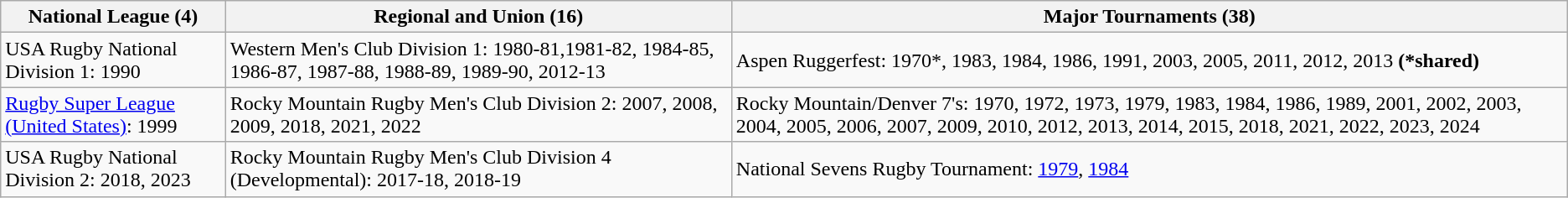<table class="wikitable">
<tr>
<th>National League (4)</th>
<th>Regional and Union (16)</th>
<th>Major Tournaments (38)</th>
</tr>
<tr>
<td>USA Rugby National Division 1: 1990</td>
<td>Western Men's Club Division 1: 1980-81,1981-82, 1984-85, 1986-87, 1987-88, 1988-89, 1989-90, 2012-13</td>
<td>Aspen Ruggerfest: 1970*, 1983, 1984, 1986, 1991, 2003, 2005, 2011, 2012, 2013 <strong>(*shared)</strong></td>
</tr>
<tr>
<td><a href='#'>Rugby Super League (United States)</a>: 1999</td>
<td>Rocky Mountain Rugby Men's Club Division 2: 2007, 2008, 2009, 2018, 2021, 2022</td>
<td>Rocky Mountain/Denver 7's: 1970, 1972, 1973, 1979, 1983, 1984, 1986, 1989, 2001, 2002, 2003, 2004, 2005, 2006, 2007, 2009, 2010, 2012, 2013, 2014, 2015, 2018, 2021, 2022, 2023, 2024</td>
</tr>
<tr>
<td>USA Rugby National Division 2: 2018, 2023</td>
<td>Rocky Mountain Rugby Men's Club Division 4 (Developmental): 2017-18, 2018-19</td>
<td>National Sevens Rugby Tournament: <a href='#'>1979</a>, <a href='#'>1984</a></td>
</tr>
</table>
